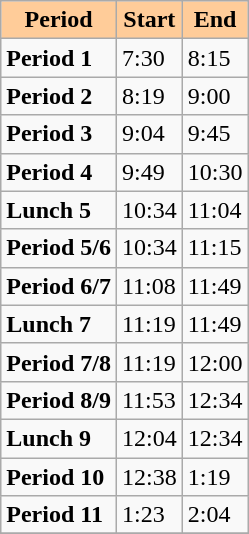<table class="wikitable">
<tr>
<th style="background:#FFCC99;">Period</th>
<th style="background:#FFCC99;">Start</th>
<th style="background:#FFCC99;">End</th>
</tr>
<tr>
<td><strong>Period 1</strong></td>
<td>7:30</td>
<td>8:15</td>
</tr>
<tr>
<td><strong>Period 2</strong></td>
<td>8:19</td>
<td>9:00</td>
</tr>
<tr>
<td><strong>Period 3</strong></td>
<td>9:04</td>
<td>9:45</td>
</tr>
<tr>
<td><strong>Period 4</strong></td>
<td>9:49</td>
<td>10:30</td>
</tr>
<tr>
<td><strong>Lunch 5</strong></td>
<td>10:34</td>
<td>11:04</td>
</tr>
<tr>
<td><strong>Period 5/6</strong></td>
<td>10:34</td>
<td>11:15</td>
</tr>
<tr>
<td><strong>Period 6/7</strong></td>
<td>11:08</td>
<td>11:49</td>
</tr>
<tr>
<td><strong>Lunch 7</strong></td>
<td>11:19</td>
<td>11:49</td>
</tr>
<tr>
<td><strong>Period 7/8</strong></td>
<td>11:19</td>
<td>12:00</td>
</tr>
<tr>
<td><strong>Period 8/9</strong></td>
<td>11:53</td>
<td>12:34</td>
</tr>
<tr>
<td><strong>Lunch 9</strong></td>
<td>12:04</td>
<td>12:34</td>
</tr>
<tr>
<td><strong>Period 10</strong></td>
<td>12:38</td>
<td>1:19</td>
</tr>
<tr>
<td><strong>Period 11</strong></td>
<td>1:23</td>
<td>2:04</td>
</tr>
<tr>
</tr>
</table>
